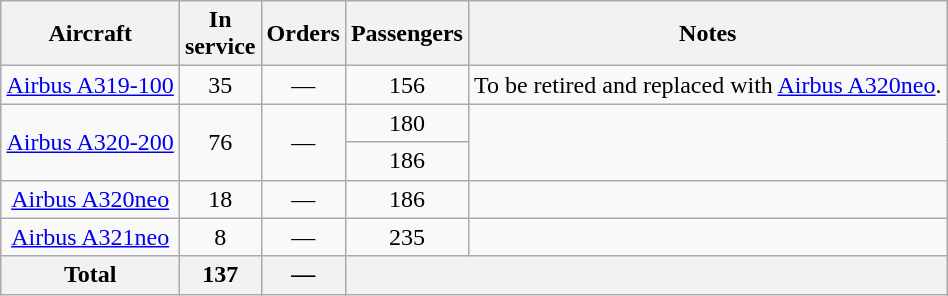<table class="wikitable" style="margin:1em auto; border-collapse:collapse; text-align:center;">
<tr>
<th>Aircraft</th>
<th>In <br>service</th>
<th>Orders</th>
<th>Passengers</th>
<th>Notes</th>
</tr>
<tr>
<td><a href='#'>Airbus A319-100</a></td>
<td>35</td>
<td>—</td>
<td>156</td>
<td>To be retired and replaced with <a href='#'>Airbus A320neo</a>.</td>
</tr>
<tr>
<td rowspan="2"><a href='#'>Airbus A320-200</a></td>
<td rowspan="2">76</td>
<td rowspan="2">—</td>
<td>180</td>
<td rowspan="2"></td>
</tr>
<tr>
<td>186</td>
</tr>
<tr>
<td><a href='#'>Airbus A320neo</a></td>
<td>18</td>
<td>—</td>
<td>186</td>
<td></td>
</tr>
<tr>
<td><a href='#'>Airbus A321neo</a></td>
<td>8</td>
<td>—</td>
<td>235</td>
<td></td>
</tr>
<tr>
<th>Total</th>
<th>137</th>
<th>—</th>
<th colspan="2"></th>
</tr>
</table>
